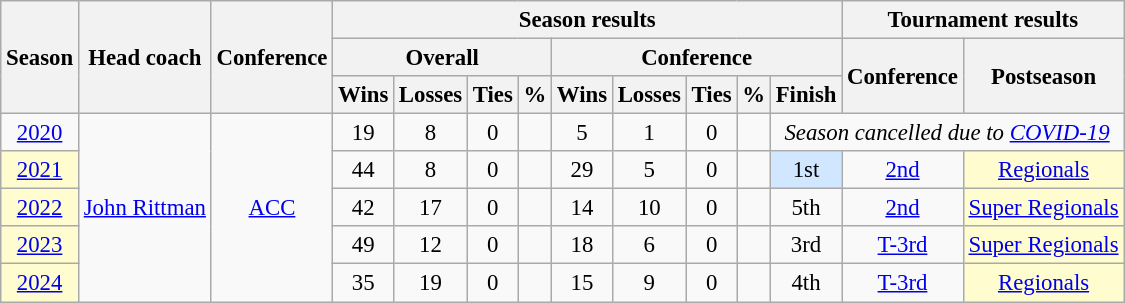<table class="wikitable" style="font-size: 95%; text-align:center;">
<tr>
<th rowspan=3>Season</th>
<th rowspan=3>Head coach</th>
<th rowspan=3>Conference</th>
<th colspan=9>Season results</th>
<th colspan=2>Tournament results</th>
</tr>
<tr>
<th colspan=4>Overall</th>
<th colspan=5>Conference</th>
<th rowspan=2>Conference</th>
<th rowspan=2>Postseason</th>
</tr>
<tr>
<th>Wins</th>
<th>Losses</th>
<th>Ties</th>
<th>%</th>
<th>Wins</th>
<th>Losses</th>
<th>Ties</th>
<th>%</th>
<th>Finish</th>
</tr>
<tr>
<td><a href='#'>2020</a></td>
<td rowspan=5><a href='#'>John Rittman</a></td>
<td rowspan=5><a href='#'>ACC</a></td>
<td>19</td>
<td>8</td>
<td>0</td>
<td></td>
<td>5</td>
<td>1</td>
<td>0</td>
<td></td>
<td colspan=3><em>Season cancelled due to <a href='#'>COVID-19</a></em></td>
</tr>
<tr>
<td bgcolor="#FFFDD0"><a href='#'>2021</a></td>
<td>44</td>
<td>8</td>
<td>0</td>
<td></td>
<td>29</td>
<td>5</td>
<td>0</td>
<td></td>
<td bgcolor="#D0E7FF">1st</td>
<td><a href='#'>2nd</a></td>
<td bgcolor="#FFFDD0"><a href='#'>Regionals</a></td>
</tr>
<tr>
<td bgcolor="#FFFDD0"><a href='#'>2022</a></td>
<td>42</td>
<td>17</td>
<td>0</td>
<td></td>
<td>14</td>
<td>10</td>
<td>0</td>
<td></td>
<td>5th</td>
<td><a href='#'>2nd</a></td>
<td bgcolor="#FFFDD0"><a href='#'>Super Regionals</a></td>
</tr>
<tr>
<td bgcolor="#FFFDD0"><a href='#'>2023</a></td>
<td>49</td>
<td>12</td>
<td>0</td>
<td></td>
<td>18</td>
<td>6</td>
<td>0</td>
<td></td>
<td>3rd</td>
<td><a href='#'>T-3rd</a></td>
<td bgcolor="#FFFDD0"><a href='#'>Super Regionals</a></td>
</tr>
<tr>
<td bgcolor="#FFFDD0"><a href='#'>2024</a></td>
<td>35</td>
<td>19</td>
<td>0</td>
<td></td>
<td>15</td>
<td>9</td>
<td>0</td>
<td></td>
<td>4th</td>
<td><a href='#'>T-3rd</a></td>
<td bgcolor="#FFFDD0"><a href='#'>Regionals</a></td>
</tr>
</table>
